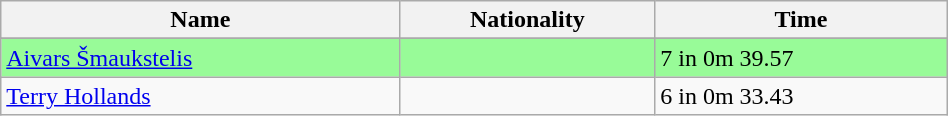<table class="wikitable" style="display: inline-table;width: 50%;">
<tr>
<th>Name</th>
<th>Nationality</th>
<th>Time</th>
</tr>
<tr>
</tr>
<tr style="background:palegreen">
<td><a href='#'>Aivars Šmaukstelis</a></td>
<td></td>
<td>7 in 0m 39.57</td>
</tr>
<tr>
<td><a href='#'>Terry Hollands</a></td>
<td></td>
<td>6 in 0m 33.43</td>
</tr>
</table>
